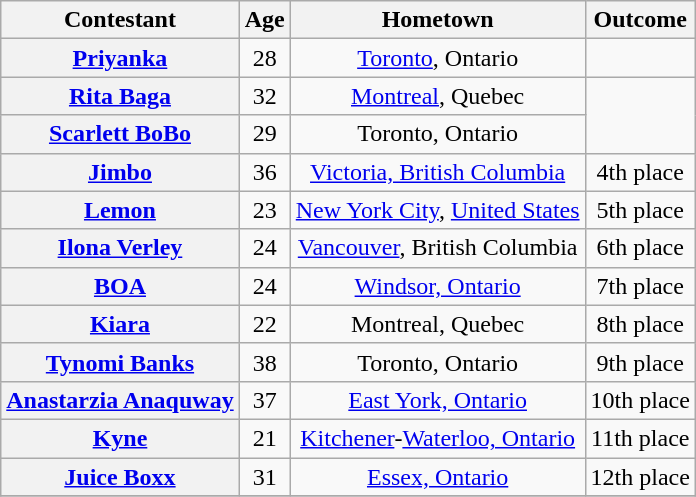<table class="wikitable sortable" style="text-align:center">
<tr>
<th scope="col">Contestant</th>
<th scope="col">Age</th>
<th scope="col">Hometown</th>
<th scope="col">Outcome</th>
</tr>
<tr>
<th scope="row"><a href='#'>Priyanka</a></th>
<td>28</td>
<td><a href='#'>Toronto</a>, Ontario</td>
<td></td>
</tr>
<tr>
<th scope="row"><a href='#'>Rita Baga</a></th>
<td>32</td>
<td><a href='#'>Montreal</a>, Quebec</td>
<td rowspan="2" nowrap></td>
</tr>
<tr>
<th scope="row"><a href='#'>Scarlett BoBo</a></th>
<td>29</td>
<td>Toronto, Ontario</td>
</tr>
<tr>
<th scope="row"><a href='#'>Jimbo</a></th>
<td>36</td>
<td><a href='#'>Victoria, British Columbia</a></td>
<td>4th place</td>
</tr>
<tr>
<th scope="row"><a href='#'>Lemon</a></th>
<td>23</td>
<td nowrap><a href='#'>New York City</a>, <a href='#'>United States</a></td>
<td>5th place</td>
</tr>
<tr>
<th scope="row"><a href='#'>Ilona Verley</a></th>
<td>24</td>
<td><a href='#'>Vancouver</a>, British Columbia</td>
<td>6th place</td>
</tr>
<tr>
<th scope="row"><a href='#'>BOA</a></th>
<td>24</td>
<td><a href='#'>Windsor, Ontario</a></td>
<td>7th place</td>
</tr>
<tr>
<th scope="row"><a href='#'>Kiara</a></th>
<td>22</td>
<td>Montreal, Quebec</td>
<td>8th place</td>
</tr>
<tr>
<th scope="row"><a href='#'>Tynomi Banks</a></th>
<td>38</td>
<td>Toronto, Ontario</td>
<td>9th place</td>
</tr>
<tr>
<th scope="row" nowrap><a href='#'>Anastarzia Anaquway</a></th>
<td>37</td>
<td><a href='#'>East York, Ontario</a></td>
<td>10th place</td>
</tr>
<tr>
<th scope="row"><a href='#'>Kyne</a></th>
<td>21</td>
<td><a href='#'>Kitchener</a>-<a href='#'>Waterloo, Ontario</a></td>
<td>11th place</td>
</tr>
<tr>
<th scope="row"><a href='#'>Juice Boxx</a></th>
<td>31</td>
<td><a href='#'>Essex, Ontario</a></td>
<td>12th place</td>
</tr>
<tr>
</tr>
</table>
